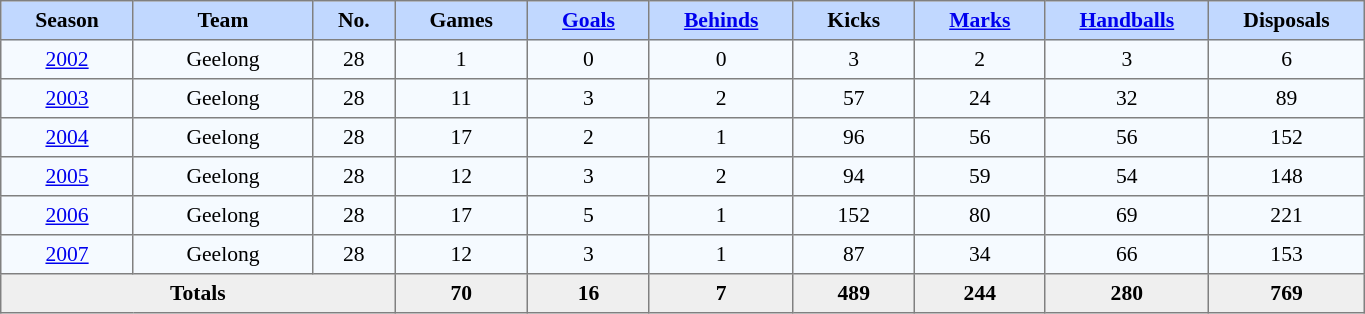<table border="1" cellpadding="4" cellspacing="0" style="text-align:center; font-size:90%; border-collapse:collapse;" width=72%>
<tr style="background:#C1D8FF;">
<th width=3%>Season</th>
<th width=5%>Team</th>
<th width=2%>No.</th>
<th width=3%>Games</th>
<th width=3%><a href='#'>Goals</a></th>
<th width=3%><a href='#'>Behinds</a></th>
<th width=3%>Kicks</th>
<th width=3%><a href='#'>Marks</a></th>
<th width=3%><a href='#'>Handballs</a></th>
<th width=3%>Disposals</th>
</tr>
<tr style="background:#F5FAFF;">
<td><a href='#'>2002</a></td>
<td>Geelong</td>
<td>28</td>
<td>1</td>
<td>0</td>
<td>0</td>
<td>3</td>
<td>2</td>
<td>3</td>
<td>6</td>
</tr>
<tr style="background:#F5FAFF;">
<td><a href='#'>2003</a></td>
<td>Geelong</td>
<td>28</td>
<td>11</td>
<td>3</td>
<td>2</td>
<td>57</td>
<td>24</td>
<td>32</td>
<td>89</td>
</tr>
<tr style="background:#F5FAFF;">
<td><a href='#'>2004</a></td>
<td>Geelong</td>
<td>28</td>
<td>17</td>
<td>2</td>
<td>1</td>
<td>96</td>
<td>56</td>
<td>56</td>
<td>152</td>
</tr>
<tr style="background:#F5FAFF;">
<td><a href='#'>2005</a></td>
<td>Geelong</td>
<td>28</td>
<td>12</td>
<td>3</td>
<td>2</td>
<td>94</td>
<td>59</td>
<td>54</td>
<td>148</td>
</tr>
<tr style="background:#F5FAFF;">
<td><a href='#'>2006</a></td>
<td>Geelong</td>
<td>28</td>
<td>17</td>
<td>5</td>
<td>1</td>
<td>152</td>
<td>80</td>
<td>69</td>
<td>221</td>
</tr>
<tr style="background:#F5FAFF;">
<td><a href='#'>2007</a></td>
<td>Geelong</td>
<td>28</td>
<td>12</td>
<td>3</td>
<td>1</td>
<td>87</td>
<td>34</td>
<td>66</td>
<td>153</td>
</tr>
<tr style="background:#EFEFEF;">
<th colspan=3>Totals</th>
<td><strong>70</strong></td>
<td><strong>16</strong></td>
<td><strong>7</strong></td>
<td><strong>489</strong></td>
<td><strong>244</strong></td>
<td><strong>280</strong></td>
<td><strong>769</strong></td>
</tr>
</table>
